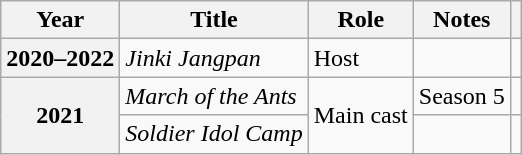<table class="wikitable sortable plainrowheaders">
<tr>
<th scope="col">Year</th>
<th scope="col">Title</th>
<th scope="col">Role</th>
<th scope="col" class="unsortable">Notes</th>
<th scope="col" class="unsortable"></th>
</tr>
<tr>
<th scope="row">2020–2022</th>
<td><em>Jinki Jangpan</em></td>
<td>Host</td>
<td></td>
<td></td>
</tr>
<tr>
<th scope="row" rowspan="2">2021</th>
<td><em>March of the Ants</em></td>
<td rowspan="2">Main cast</td>
<td>Season 5</td>
<td style="text-align:center"></td>
</tr>
<tr>
<td><em>Soldier Idol Camp</em></td>
<td></td>
<td style="text-align:center"></td>
</tr>
</table>
